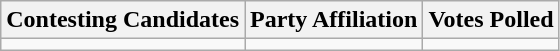<table class="wikitable sortable">
<tr>
<th>Contesting Candidates</th>
<th>Party Affiliation</th>
<th>Votes Polled</th>
</tr>
<tr>
<td></td>
<td></td>
<td></td>
</tr>
</table>
